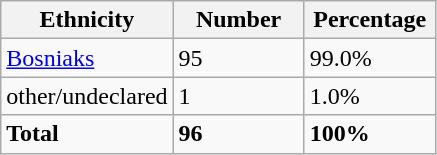<table class="wikitable">
<tr>
<th width="100px">Ethnicity</th>
<th width="80px">Number</th>
<th width="80px">Percentage</th>
</tr>
<tr>
<td><a href='#'>Bosniaks</a></td>
<td>95</td>
<td>99.0%</td>
</tr>
<tr>
<td>other/undeclared</td>
<td>1</td>
<td>1.0%</td>
</tr>
<tr>
<td><strong>Total</strong></td>
<td><strong>96</strong></td>
<td><strong>100%</strong></td>
</tr>
</table>
